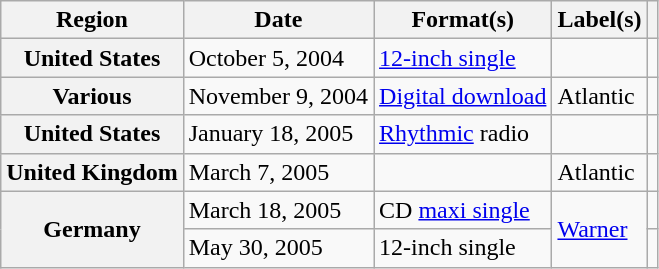<table class="wikitable plainrowheaders">
<tr>
<th scope="col">Region</th>
<th scope="col">Date</th>
<th scope="col">Format(s)</th>
<th scope="col">Label(s)</th>
<th scope="col"></th>
</tr>
<tr>
<th scope="row">United States</th>
<td>October 5, 2004</td>
<td><a href='#'>12-inch single</a></td>
<td></td>
<td align="center"></td>
</tr>
<tr>
<th scope="row">Various</th>
<td>November 9, 2004</td>
<td><a href='#'>Digital download</a></td>
<td>Atlantic</td>
<td align="center"></td>
</tr>
<tr>
<th scope="row">United States</th>
<td>January 18, 2005</td>
<td><a href='#'>Rhythmic</a> radio</td>
<td></td>
<td align="center"></td>
</tr>
<tr>
<th scope="row">United Kingdom</th>
<td>March 7, 2005</td>
<td></td>
<td>Atlantic</td>
<td align="center"></td>
</tr>
<tr>
<th scope="row" rowspan="2">Germany</th>
<td>March 18, 2005</td>
<td>CD <a href='#'>maxi single</a></td>
<td rowspan="2"><a href='#'>Warner</a></td>
<td align="center"></td>
</tr>
<tr>
<td>May 30, 2005</td>
<td>12-inch single</td>
<td align="center"></td>
</tr>
</table>
